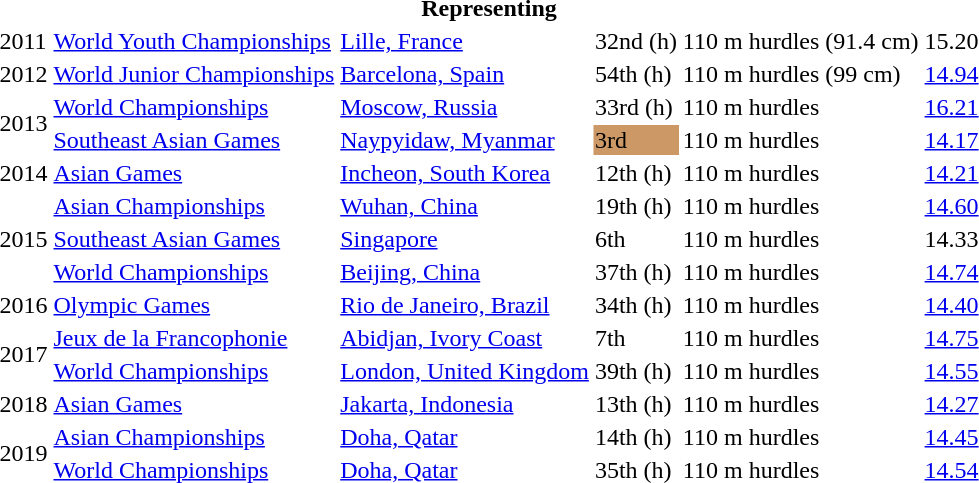<table>
<tr>
<th colspan="6">Representing </th>
</tr>
<tr>
<td>2011</td>
<td><a href='#'>World Youth Championships</a></td>
<td><a href='#'>Lille, France</a></td>
<td>32nd (h)</td>
<td>110 m hurdles (91.4 cm)</td>
<td>15.20</td>
</tr>
<tr>
<td>2012</td>
<td><a href='#'>World Junior Championships</a></td>
<td><a href='#'>Barcelona, Spain</a></td>
<td>54th (h)</td>
<td>110 m hurdles (99 cm)</td>
<td><a href='#'>14.94</a></td>
</tr>
<tr>
<td rowspan=2>2013</td>
<td><a href='#'>World Championships</a></td>
<td><a href='#'>Moscow, Russia</a></td>
<td>33rd (h)</td>
<td>110 m hurdles</td>
<td><a href='#'>16.21</a></td>
</tr>
<tr>
<td><a href='#'>Southeast Asian Games</a></td>
<td><a href='#'>Naypyidaw, Myanmar</a></td>
<td bgcolor=cc9966>3rd</td>
<td>110 m hurdles</td>
<td><a href='#'>14.17</a></td>
</tr>
<tr>
<td>2014</td>
<td><a href='#'>Asian Games</a></td>
<td><a href='#'>Incheon, South Korea</a></td>
<td>12th (h)</td>
<td>110 m hurdles</td>
<td><a href='#'>14.21</a></td>
</tr>
<tr>
<td rowspan=3>2015</td>
<td><a href='#'>Asian Championships</a></td>
<td><a href='#'>Wuhan, China</a></td>
<td>19th (h)</td>
<td>110 m hurdles</td>
<td><a href='#'>14.60</a></td>
</tr>
<tr>
<td><a href='#'>Southeast Asian Games</a></td>
<td><a href='#'>Singapore</a></td>
<td>6th</td>
<td>110 m hurdles</td>
<td>14.33</td>
</tr>
<tr>
<td><a href='#'>World Championships</a></td>
<td><a href='#'>Beijing, China</a></td>
<td>37th (h)</td>
<td>110 m hurdles</td>
<td><a href='#'>14.74</a></td>
</tr>
<tr>
<td>2016</td>
<td><a href='#'>Olympic Games</a></td>
<td><a href='#'>Rio de Janeiro, Brazil</a></td>
<td>34th (h)</td>
<td>110 m hurdles</td>
<td><a href='#'>14.40</a></td>
</tr>
<tr>
<td rowspan=2>2017</td>
<td><a href='#'>Jeux de la Francophonie</a></td>
<td><a href='#'>Abidjan, Ivory Coast</a></td>
<td>7th</td>
<td>110 m hurdles</td>
<td><a href='#'>14.75</a></td>
</tr>
<tr>
<td><a href='#'>World Championships</a></td>
<td><a href='#'>London, United Kingdom</a></td>
<td>39th (h)</td>
<td>110 m hurdles</td>
<td><a href='#'>14.55</a></td>
</tr>
<tr>
<td>2018</td>
<td><a href='#'>Asian Games</a></td>
<td><a href='#'>Jakarta, Indonesia</a></td>
<td>13th (h)</td>
<td>110 m hurdles</td>
<td><a href='#'>14.27</a></td>
</tr>
<tr>
<td rowspan=2>2019</td>
<td><a href='#'>Asian Championships</a></td>
<td><a href='#'>Doha, Qatar</a></td>
<td>14th (h)</td>
<td>110 m hurdles</td>
<td><a href='#'>14.45</a></td>
</tr>
<tr>
<td><a href='#'>World Championships</a></td>
<td><a href='#'>Doha, Qatar</a></td>
<td>35th (h)</td>
<td>110 m hurdles</td>
<td><a href='#'>14.54</a></td>
</tr>
</table>
